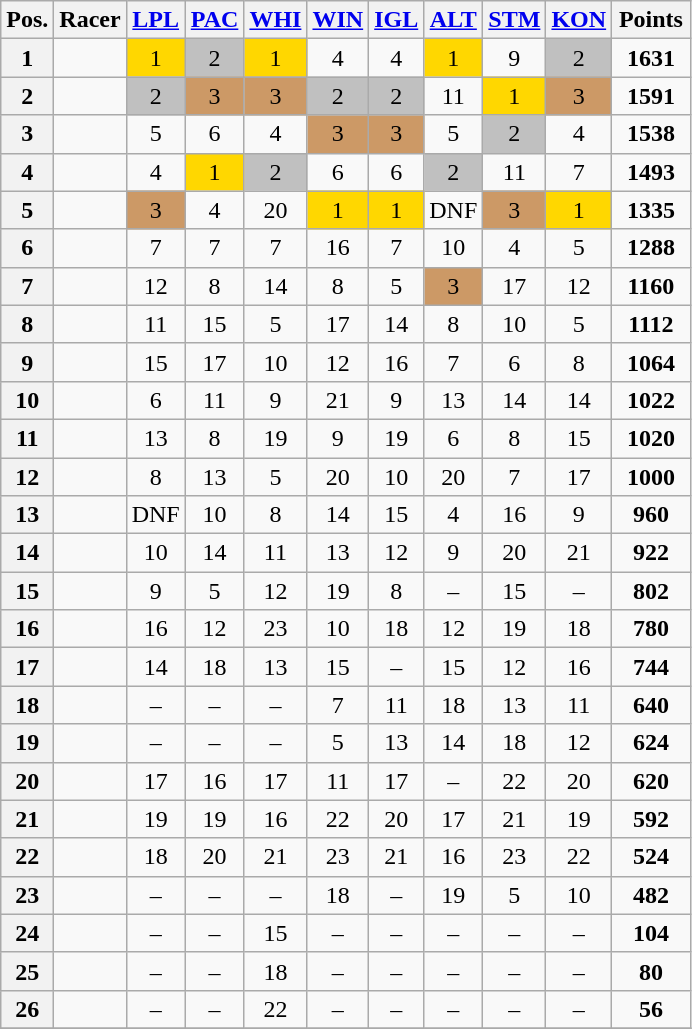<table class="wikitable sortable plainrowheaders" style="text-align:center;">
<tr>
<th scope="col">Pos.</th>
<th scope="col">Racer</th>
<th scope="col"> <a href='#'>LPL</a></th>
<th scope="col"> <a href='#'>PAC</a></th>
<th scope="col"> <a href='#'>WHI</a></th>
<th scope="col"> <a href='#'>WIN</a></th>
<th scope="col"> <a href='#'>IGL</a></th>
<th scope="col"> <a href='#'>ALT</a></th>
<th scope="col"> <a href='#'>STM</a></th>
<th scope="col"> <a href='#'>KON</a></th>
<th style="width:45px;">Points</th>
</tr>
<tr>
<th style="text-align:center;">1</th>
<td align="left"></td>
<td style="background:gold;">1</td>
<td style="background:silver;">2</td>
<td style="background:gold;">1</td>
<td>4</td>
<td>4</td>
<td style="background:gold;">1</td>
<td>9</td>
<td style="background:silver;">2</td>
<td><strong>1631</strong></td>
</tr>
<tr>
<th style="text-align:center;">2</th>
<td align="left"></td>
<td style="background:silver;">2</td>
<td style="background:#c96;">3</td>
<td style="background:#c96;">3</td>
<td style="background:silver;">2</td>
<td style="background:silver;">2</td>
<td>11</td>
<td style="background:gold;">1</td>
<td style="background:#c96;">3</td>
<td><strong>1591</strong></td>
</tr>
<tr>
<th style="text-align:center;">3</th>
<td align="left"></td>
<td>5</td>
<td>6</td>
<td>4</td>
<td style="background:#c96;">3</td>
<td style="background:#c96;">3</td>
<td>5</td>
<td style="background:silver;">2</td>
<td>4</td>
<td><strong>1538</strong></td>
</tr>
<tr>
<th style="text-align:center;">4</th>
<td align="left"></td>
<td>4</td>
<td style="background:gold;">1</td>
<td style="background:silver;">2</td>
<td>6</td>
<td>6</td>
<td style="background:silver;">2</td>
<td>11</td>
<td>7</td>
<td><strong>1493</strong></td>
</tr>
<tr>
<th style="text-align:center;">5</th>
<td align="left"></td>
<td style="background:#c96;">3</td>
<td>4</td>
<td>20</td>
<td style="background:gold;">1</td>
<td style="background:gold;">1</td>
<td>DNF</td>
<td style="background:#c96;">3</td>
<td style="background:gold;">1</td>
<td><strong>1335</strong></td>
</tr>
<tr>
<th style="text-align:center;">6</th>
<td align="left"></td>
<td>7</td>
<td>7</td>
<td>7</td>
<td>16</td>
<td>7</td>
<td>10</td>
<td>4</td>
<td>5</td>
<td><strong>1288</strong></td>
</tr>
<tr>
<th style="text-align:center;">7</th>
<td align="left"></td>
<td>12</td>
<td>8</td>
<td>14</td>
<td>8</td>
<td>5</td>
<td style="background:#c96;">3</td>
<td>17</td>
<td>12</td>
<td><strong>1160</strong></td>
</tr>
<tr>
<th style="text-align:center;">8</th>
<td align="left"></td>
<td>11</td>
<td>15</td>
<td>5</td>
<td>17</td>
<td>14</td>
<td>8</td>
<td>10</td>
<td>5</td>
<td><strong>1112</strong></td>
</tr>
<tr>
<th style="text-align:center;">9</th>
<td align="left"></td>
<td>15</td>
<td>17</td>
<td>10</td>
<td>12</td>
<td>16</td>
<td>7</td>
<td>6</td>
<td>8</td>
<td><strong>1064</strong></td>
</tr>
<tr>
<th style="text-align:center;">10</th>
<td align="left"></td>
<td>6</td>
<td>11</td>
<td>9</td>
<td>21</td>
<td>9</td>
<td>13</td>
<td>14</td>
<td>14</td>
<td><strong>1022</strong></td>
</tr>
<tr>
<th style="text-align:center;">11</th>
<td align="left"></td>
<td>13</td>
<td>8</td>
<td>19</td>
<td>9</td>
<td>19</td>
<td>6</td>
<td>8</td>
<td>15</td>
<td><strong>1020</strong></td>
</tr>
<tr>
<th style="text-align:center;">12</th>
<td align="left"></td>
<td>8</td>
<td>13</td>
<td>5</td>
<td>20</td>
<td>10</td>
<td>20</td>
<td>7</td>
<td>17</td>
<td><strong>1000</strong></td>
</tr>
<tr>
<th style="text-align:center;">13</th>
<td align="left"></td>
<td>DNF</td>
<td>10</td>
<td>8</td>
<td>14</td>
<td>15</td>
<td>4</td>
<td>16</td>
<td>9</td>
<td><strong>960</strong></td>
</tr>
<tr>
<th style="text-align:center;">14</th>
<td align="left"></td>
<td>10</td>
<td>14</td>
<td>11</td>
<td>13</td>
<td>12</td>
<td>9</td>
<td>20</td>
<td>21</td>
<td><strong>922</strong></td>
</tr>
<tr>
<th style="text-align:center;">15</th>
<td align="left"></td>
<td>9</td>
<td>5</td>
<td>12</td>
<td>19</td>
<td>8</td>
<td>–</td>
<td>15</td>
<td>–</td>
<td><strong>802</strong></td>
</tr>
<tr>
<th style="text-align:center;">16</th>
<td align="left"></td>
<td>16</td>
<td>12</td>
<td>23</td>
<td>10</td>
<td>18</td>
<td>12</td>
<td>19</td>
<td>18</td>
<td><strong>780</strong></td>
</tr>
<tr>
<th style="text-align:center;">17</th>
<td align="left"></td>
<td>14</td>
<td>18</td>
<td>13</td>
<td>15</td>
<td>–</td>
<td>15</td>
<td>12</td>
<td>16</td>
<td><strong>744</strong></td>
</tr>
<tr>
<th style="text-align:center;">18</th>
<td align="left"></td>
<td>–</td>
<td>–</td>
<td>–</td>
<td>7</td>
<td>11</td>
<td>18</td>
<td>13</td>
<td>11</td>
<td><strong>640</strong></td>
</tr>
<tr>
<th style="text-align:center;">19</th>
<td align="left"></td>
<td>–</td>
<td>–</td>
<td>–</td>
<td>5</td>
<td>13</td>
<td>14</td>
<td>18</td>
<td>12</td>
<td><strong>624</strong></td>
</tr>
<tr>
<th style="text-align:center;">20</th>
<td align="left"></td>
<td>17</td>
<td>16</td>
<td>17</td>
<td>11</td>
<td>17</td>
<td>–</td>
<td>22</td>
<td>20</td>
<td><strong>620</strong></td>
</tr>
<tr>
<th style="text-align:center;">21</th>
<td align="left"></td>
<td>19</td>
<td>19</td>
<td>16</td>
<td>22</td>
<td>20</td>
<td>17</td>
<td>21</td>
<td>19</td>
<td><strong>592</strong></td>
</tr>
<tr>
<th style="text-align:center;">22</th>
<td align="left"></td>
<td>18</td>
<td>20</td>
<td>21</td>
<td>23</td>
<td>21</td>
<td>16</td>
<td>23</td>
<td>22</td>
<td><strong>524</strong></td>
</tr>
<tr>
<th style="text-align:center;">23</th>
<td align="left"></td>
<td>–</td>
<td>–</td>
<td>–</td>
<td>18</td>
<td>–</td>
<td>19</td>
<td>5</td>
<td>10</td>
<td><strong>482</strong></td>
</tr>
<tr>
<th style="text-align:center;">24</th>
<td align="left"></td>
<td>–</td>
<td>–</td>
<td>15</td>
<td>–</td>
<td>–</td>
<td>–</td>
<td>–</td>
<td>–</td>
<td><strong>104</strong></td>
</tr>
<tr>
<th style="text-align:center;">25</th>
<td align="left"></td>
<td>–</td>
<td>–</td>
<td>18</td>
<td>–</td>
<td>–</td>
<td>–</td>
<td>–</td>
<td>–</td>
<td><strong>80</strong></td>
</tr>
<tr>
<th style="text-align:center;">26</th>
<td align="left"></td>
<td>–</td>
<td>–</td>
<td>22</td>
<td>–</td>
<td>–</td>
<td>–</td>
<td>–</td>
<td>–</td>
<td><strong>56</strong></td>
</tr>
<tr>
</tr>
</table>
